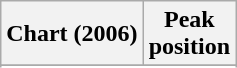<table class="wikitable sortable">
<tr>
<th>Chart (2006)</th>
<th>Peak<br>position</th>
</tr>
<tr>
</tr>
<tr>
</tr>
<tr>
</tr>
<tr>
</tr>
<tr>
</tr>
<tr>
</tr>
<tr>
</tr>
<tr>
</tr>
<tr>
</tr>
<tr>
</tr>
<tr>
</tr>
</table>
